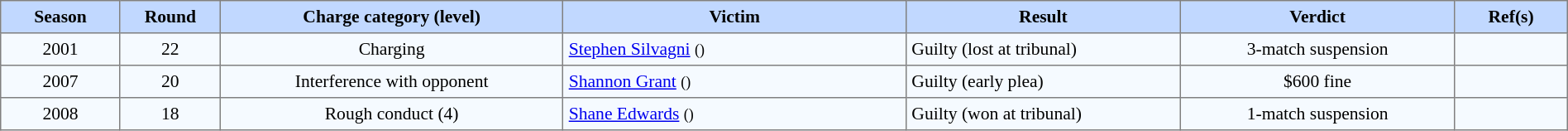<table border="1" cellpadding="4" cellspacing="0" style="text-align:center; font-size:90%; border-collapse:collapse;" width=100%>
<tr style="background:#C1D8FF;">
<th width=3%>Season</th>
<th width=2%>Round</th>
<th width=10%>Charge category (level)</th>
<th width=10%>Victim</th>
<th width=8%>Result</th>
<th width=8%>Verdict</th>
<th width=3%>Ref(s)</th>
</tr>
<tr style="background:#F5FAFF;">
<td>2001</td>
<td>22</td>
<td>Charging</td>
<td align=left><a href='#'>Stephen Silvagni</a> <small>()</small></td>
<td align=left>Guilty (lost at tribunal)</td>
<td>3-match suspension</td>
<td></td>
</tr>
<tr style="background:#F5FAFF;">
<td>2007</td>
<td>20</td>
<td>Interference with opponent</td>
<td align=left><a href='#'>Shannon Grant</a> <small>()</small></td>
<td align=left>Guilty (early plea)</td>
<td>$600 fine</td>
<td></td>
</tr>
<tr style="background:#F5FAFF;">
<td>2008</td>
<td>18</td>
<td>Rough conduct (4)</td>
<td align=left><a href='#'>Shane Edwards</a> <small>()</small></td>
<td align=left>Guilty (won at tribunal)</td>
<td>1-match suspension</td>
<td></td>
</tr>
</table>
